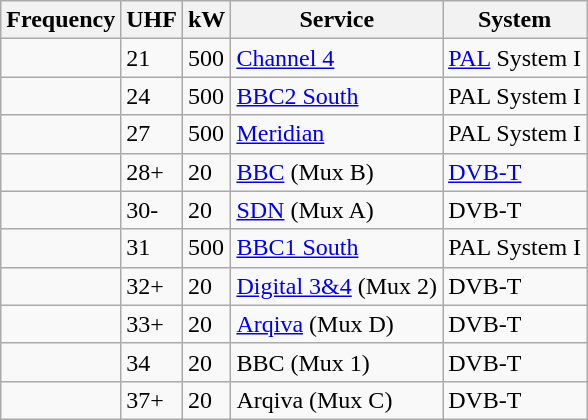<table class="wikitable sortable">
<tr>
<th>Frequency</th>
<th>UHF</th>
<th>kW</th>
<th>Service</th>
<th>System</th>
</tr>
<tr>
<td></td>
<td>21</td>
<td>500</td>
<td><a href='#'>Channel 4</a></td>
<td><a href='#'>PAL</a> System I</td>
</tr>
<tr>
<td></td>
<td>24</td>
<td>500</td>
<td><a href='#'>BBC2 South</a></td>
<td>PAL System I</td>
</tr>
<tr>
<td></td>
<td>27</td>
<td>500</td>
<td><a href='#'>Meridian</a></td>
<td>PAL System I</td>
</tr>
<tr>
<td></td>
<td>28+</td>
<td>20</td>
<td><a href='#'>BBC</a> (Mux B)</td>
<td><a href='#'>DVB-T</a></td>
</tr>
<tr>
<td></td>
<td>30-</td>
<td>20</td>
<td><a href='#'>SDN</a> (Mux A)</td>
<td>DVB-T</td>
</tr>
<tr>
<td></td>
<td>31</td>
<td>500</td>
<td><a href='#'>BBC1 South</a></td>
<td>PAL System I</td>
</tr>
<tr>
<td></td>
<td>32+</td>
<td>20</td>
<td><a href='#'>Digital 3&4</a> (Mux 2)</td>
<td>DVB-T</td>
</tr>
<tr>
<td></td>
<td>33+</td>
<td>20</td>
<td><a href='#'>Arqiva</a> (Mux D)</td>
<td>DVB-T</td>
</tr>
<tr>
<td></td>
<td>34</td>
<td>20</td>
<td>BBC (Mux 1)</td>
<td>DVB-T</td>
</tr>
<tr>
<td></td>
<td>37+</td>
<td>20</td>
<td>Arqiva (Mux C)</td>
<td>DVB-T</td>
</tr>
</table>
